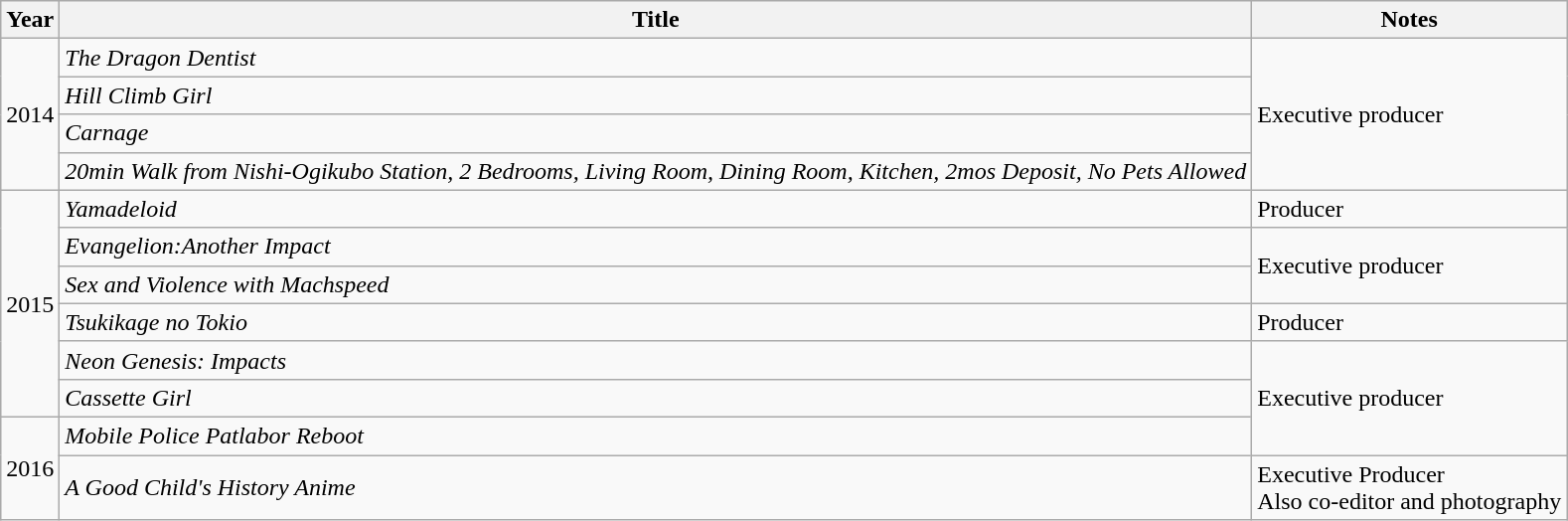<table class="wikitable sortable">
<tr>
<th>Year</th>
<th>Title</th>
<th>Notes</th>
</tr>
<tr>
<td rowspan=4>2014</td>
<td><em>The Dragon Dentist</em></td>
<td rowspan=4>Executive producer</td>
</tr>
<tr>
<td><em>Hill Climb Girl</em></td>
</tr>
<tr>
<td><em>Carnage</em></td>
</tr>
<tr>
<td><em>20min Walk from Nishi-Ogikubo Station, 2 Bedrooms, Living Room, Dining Room, Kitchen, 2mos Deposit, No Pets Allowed</em></td>
</tr>
<tr>
<td rowspan=6>2015</td>
<td><em>Yamadeloid</em></td>
<td>Producer</td>
</tr>
<tr>
<td><em>Evangelion:Another Impact</em></td>
<td rowspan=2>Executive producer</td>
</tr>
<tr>
<td><em>Sex and Violence with Machspeed</em></td>
</tr>
<tr>
<td><em>Tsukikage no Tokio</em></td>
<td>Producer</td>
</tr>
<tr>
<td><em>Neon Genesis: Impacts</em></td>
<td rowspan=3>Executive producer</td>
</tr>
<tr>
<td><em>Cassette Girl</em></td>
</tr>
<tr>
<td rowspan=2>2016</td>
<td><em>Mobile Police Patlabor Reboot</em></td>
</tr>
<tr>
<td><em>A Good Child's History Anime</em></td>
<td>Executive Producer<br>Also co-editor and photography</td>
</tr>
</table>
